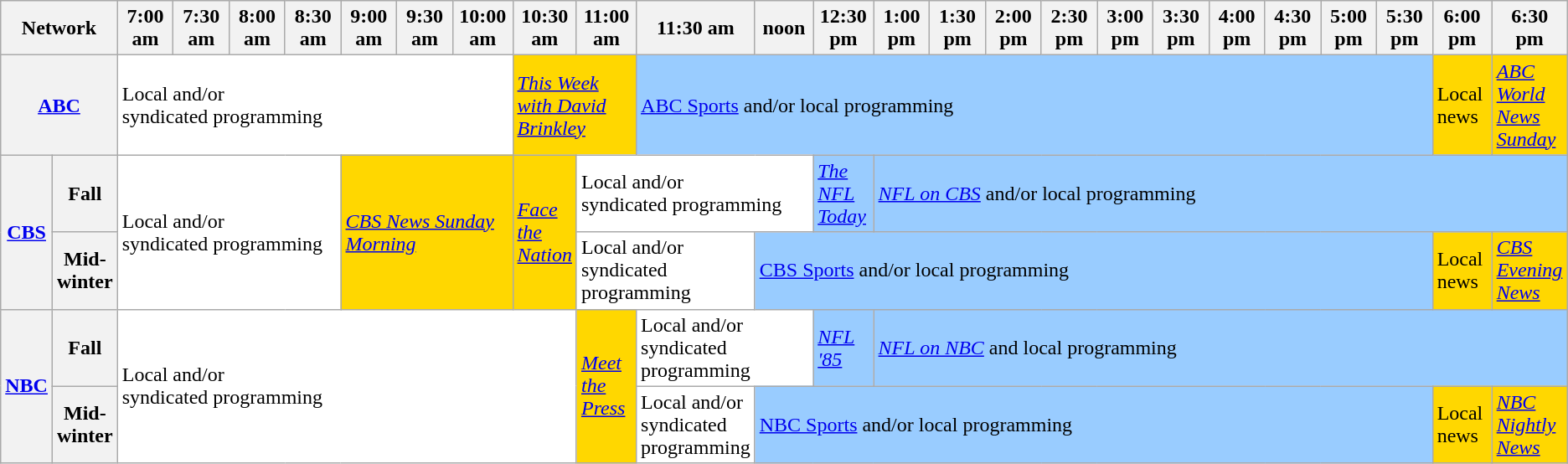<table class=wikitable>
<tr>
<th width="1.5%" bgcolor="#C0C0C0" colspan="2">Network</th>
<th width="4%" bgcolor="#C0C0C0">7:00 am</th>
<th width="4%" bgcolor="#C0C0C0">7:30 am</th>
<th width="4%" bgcolor="#C0C0C0">8:00 am</th>
<th width="4%" bgcolor="#C0C0C0">8:30 am</th>
<th width="4%" bgcolor="#C0C0C0">9:00 am</th>
<th width="4%" bgcolor="#C0C0C0">9:30 am</th>
<th width="4%" bgcolor="#C0C0C0">10:00 am</th>
<th width="4%" bgcolor="#C0C0C0">10:30 am</th>
<th width="4%" bgcolor="#C0C0C0">11:00 am</th>
<th width="4%" bgcolor="#C0C0C0">11:30 am</th>
<th width="4%" bgcolor="#C0C0C0">noon</th>
<th width="4%" bgcolor="#C0C0C0">12:30 pm</th>
<th width="4%" bgcolor="#C0C0C0">1:00 pm</th>
<th width="4%" bgcolor="#C0C0C0">1:30 pm</th>
<th width="4%" bgcolor="#C0C0C0">2:00 pm</th>
<th width="4%" bgcolor="#C0C0C0">2:30 pm</th>
<th width="4%" bgcolor="#C0C0C0">3:00 pm</th>
<th width="4%" bgcolor="#C0C0C0">3:30 pm</th>
<th width="4%" bgcolor="#C0C0C0">4:00 pm</th>
<th width="4%" bgcolor="#C0C0C0">4:30 pm</th>
<th width="4%" bgcolor="#C0C0C0">5:00 pm</th>
<th width="4%" bgcolor="#C0C0C0">5:30 pm</th>
<th width="4%" bgcolor="#C0C0C0">6:00 pm</th>
<th width="4%" bgcolor="#C0C0C0">6:30 pm</th>
</tr>
<tr>
<th bgcolor="#C0C0C0" colspan="2"><a href='#'>ABC</a></th>
<td bgcolor="white" colspan="7">Local and/or<br>syndicated programming</td>
<td bgcolor="gold" colspan="2"><em><a href='#'>This Week with David Brinkley</a></em></td>
<td bgcolor="99ccff" colspan="13"><a href='#'>ABC Sports</a> and/or local programming</td>
<td bgcolor="gold">Local news</td>
<td bgcolor="gold"><em><a href='#'>ABC World News Sunday</a></em></td>
</tr>
<tr>
<th bgcolor="#C0C0C0" rowspan="2"><a href='#'>CBS</a></th>
<th>Fall</th>
<td bgcolor="white" rowspan="2"colspan="4">Local and/or<br>syndicated programming</td>
<td bgcolor="gold" rowspan="2"colspan="3"><em><a href='#'>CBS News Sunday Morning</a></em></td>
<td bgcolor="gold" rowspan="2"colspan="1"><em><a href='#'>Face the Nation</a></em></td>
<td bgcolor="white" rowspan="1"colspan="3">Local and/or<br>syndicated programming</td>
<td bgcolor="99ccff" rowspan="1"><em><a href='#'>The NFL Today</a></em></td>
<td bgcolor="99ccff" colspan="12" rowspan="1"><em><a href='#'>NFL on CBS</a></em> and/or local programming</td>
</tr>
<tr>
<th>Mid-winter</th>
<td bgcolor="white" rowspan="1"colspan="2">Local and/or<br>syndicated programming</td>
<td bgcolor="99ccff" rowspan="1"colspan="12"><a href='#'>CBS Sports</a> and/or local programming</td>
<td bgcolor="gold"rowspan="1">Local news</td>
<td bgcolor="gold"rowspan="1"><em><a href='#'>CBS Evening News</a></em></td>
</tr>
<tr>
<th bgcolor="#C0C0C0" rowspan="2"><a href='#'>NBC</a></th>
<th>Fall</th>
<td bgcolor="white" colspan="8" rowspan="2">Local and/or<br>syndicated programming</td>
<td bgcolor="gold" rowspan="2"><em><a href='#'>Meet the Press</a></em></td>
<td bgcolor="white" colspan="2" rowspan="1">Local and/or<br>syndicated programming</td>
<td bgcolor="99ccff" rowspan="1"><em><a href='#'>NFL '85</a></em></td>
<td bgcolor="99ccff" colspan="12" rowspan="1"><em><a href='#'>NFL on NBC</a></em> and local programming</td>
</tr>
<tr>
<th>Mid-winter</th>
<td bgcolor="white" rowspan="1">Local and/or<br>syndicated programming</td>
<td bgcolor="99ccff" colspan="12" rowspan="1"><a href='#'>NBC Sports</a> and/or local programming</td>
<td bgcolor="gold" rowspan="1">Local news</td>
<td bgcolor="gold" rowspan="1"><em><a href='#'>NBC Nightly News</a></em></td>
</tr>
</table>
